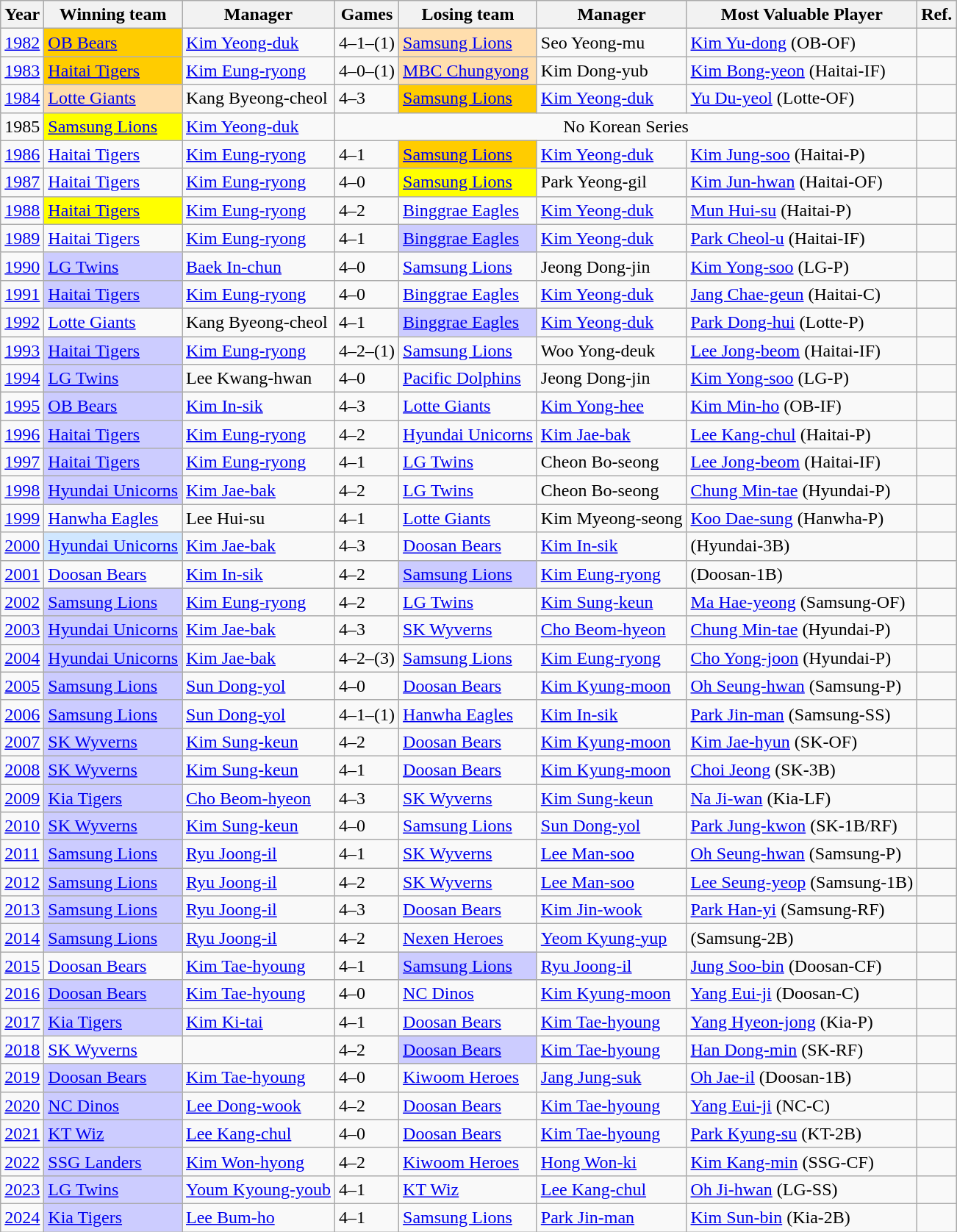<table class="wikitable sortable">
<tr>
<th>Year</th>
<th>Winning team</th>
<th>Manager</th>
<th class="unsortable">Games</th>
<th>Losing team</th>
<th>Manager</th>
<th>Most Valuable Player</th>
<th class="unsortable">Ref.</th>
</tr>
<tr>
<td><a href='#'>1982</a></td>
<td style="background:#ffcc00;"><a href='#'>OB Bears</a> </td>
<td><a href='#'>Kim Yeong-duk</a></td>
<td>4–1–(1)</td>
<td style="background:#ffdead;"><a href='#'>Samsung Lions</a> </td>
<td>Seo Yeong-mu</td>
<td><a href='#'>Kim Yu-dong</a> (OB-OF)</td>
<td></td>
</tr>
<tr>
<td><a href='#'>1983</a></td>
<td style="background:#ffcc00;"><a href='#'>Haitai Tigers</a> </td>
<td><a href='#'>Kim Eung-ryong</a></td>
<td>4–0–(1)</td>
<td style="background:#ffdead;"><a href='#'>MBC Chungyong</a> </td>
<td>Kim Dong-yub</td>
<td><a href='#'>Kim Bong-yeon</a> (Haitai-IF)</td>
<td></td>
</tr>
<tr>
<td><a href='#'>1984</a></td>
<td style="background:#ffdead;"><a href='#'>Lotte Giants</a> </td>
<td>Kang Byeong-cheol</td>
<td>4–3</td>
<td style="background:#ffcc00;"><a href='#'>Samsung Lions</a> </td>
<td><a href='#'>Kim Yeong-duk</a></td>
<td><a href='#'>Yu Du-yeol</a> (Lotte-OF)</td>
<td></td>
</tr>
<tr>
<td>1985</td>
<td style="background:yellow;"><a href='#'>Samsung Lions</a> </td>
<td><a href='#'>Kim Yeong-duk</a></td>
<td colspan=4 align=center>No Korean Series</td>
<td></td>
</tr>
<tr>
<td><a href='#'>1986</a></td>
<td><a href='#'>Haitai Tigers</a> </td>
<td><a href='#'>Kim Eung-ryong</a></td>
<td>4–1</td>
<td style="background:#ffcc00;"><a href='#'>Samsung Lions</a> </td>
<td><a href='#'>Kim Yeong-duk</a></td>
<td><a href='#'>Kim Jung-soo</a> (Haitai-P)</td>
<td></td>
</tr>
<tr>
<td><a href='#'>1987</a></td>
<td><a href='#'>Haitai Tigers</a> </td>
<td><a href='#'>Kim Eung-ryong</a></td>
<td>4–0</td>
<td style="background:yellow;"><a href='#'>Samsung Lions</a> </td>
<td>Park Yeong-gil</td>
<td><a href='#'>Kim Jun-hwan</a> (Haitai-OF)</td>
<td></td>
</tr>
<tr>
<td><a href='#'>1988</a></td>
<td style="background:yellow;"><a href='#'>Haitai Tigers</a> </td>
<td><a href='#'>Kim Eung-ryong</a></td>
<td>4–2</td>
<td><a href='#'>Binggrae Eagles</a> </td>
<td><a href='#'>Kim Yeong-duk</a></td>
<td><a href='#'>Mun Hui-su</a> (Haitai-P)</td>
<td></td>
</tr>
<tr>
<td><a href='#'>1989</a></td>
<td><a href='#'>Haitai Tigers</a> </td>
<td><a href='#'>Kim Eung-ryong</a></td>
<td>4–1</td>
<td style="background:#ccccff;"><a href='#'>Binggrae Eagles</a> </td>
<td><a href='#'>Kim Yeong-duk</a></td>
<td><a href='#'>Park Cheol-u</a> (Haitai-IF)</td>
<td></td>
</tr>
<tr>
<td><a href='#'>1990</a></td>
<td style="background:#ccccff;"><a href='#'>LG Twins</a> </td>
<td><a href='#'>Baek In-chun</a></td>
<td>4–0</td>
<td><a href='#'>Samsung Lions</a> </td>
<td>Jeong Dong-jin</td>
<td><a href='#'>Kim Yong-soo</a> (LG-P)</td>
<td></td>
</tr>
<tr>
<td><a href='#'>1991</a></td>
<td style="background:#ccccff;"><a href='#'>Haitai Tigers</a> </td>
<td><a href='#'>Kim Eung-ryong</a></td>
<td>4–0</td>
<td><a href='#'>Binggrae Eagles</a> </td>
<td><a href='#'>Kim Yeong-duk</a></td>
<td><a href='#'>Jang Chae-geun</a> (Haitai-C)</td>
<td></td>
</tr>
<tr>
<td><a href='#'>1992</a></td>
<td><a href='#'>Lotte Giants</a> </td>
<td>Kang Byeong-cheol</td>
<td>4–1</td>
<td style="background:#ccccff;"><a href='#'>Binggrae Eagles</a> </td>
<td><a href='#'>Kim Yeong-duk</a></td>
<td><a href='#'>Park Dong-hui</a> (Lotte-P)</td>
<td></td>
</tr>
<tr>
<td><a href='#'>1993</a></td>
<td style="background:#ccccff;"><a href='#'>Haitai Tigers</a> </td>
<td><a href='#'>Kim Eung-ryong</a></td>
<td>4–2–(1)</td>
<td><a href='#'>Samsung Lions</a> </td>
<td>Woo Yong-deuk</td>
<td><a href='#'>Lee Jong-beom</a> (Haitai-IF)</td>
<td></td>
</tr>
<tr>
<td><a href='#'>1994</a></td>
<td style="background:#ccccff;"><a href='#'>LG Twins</a> </td>
<td>Lee Kwang-hwan</td>
<td>4–0</td>
<td><a href='#'>Pacific Dolphins</a> </td>
<td>Jeong Dong-jin</td>
<td><a href='#'>Kim Yong-soo</a> (LG-P)</td>
<td></td>
</tr>
<tr>
<td><a href='#'>1995</a></td>
<td style="background:#ccccff;"><a href='#'>OB Bears</a> </td>
<td><a href='#'>Kim In-sik</a></td>
<td>4–3</td>
<td><a href='#'>Lotte Giants</a> </td>
<td><a href='#'>Kim Yong-hee</a></td>
<td><a href='#'>Kim Min-ho</a> (OB-IF)</td>
<td></td>
</tr>
<tr>
<td><a href='#'>1996</a></td>
<td style="background:#ccccff;"><a href='#'>Haitai Tigers</a> </td>
<td><a href='#'>Kim Eung-ryong</a></td>
<td>4–2</td>
<td><a href='#'>Hyundai Unicorns</a> </td>
<td><a href='#'>Kim Jae-bak</a></td>
<td><a href='#'>Lee Kang-chul</a> (Haitai-P)</td>
<td></td>
</tr>
<tr>
<td><a href='#'>1997</a></td>
<td style="background:#ccccff;"><a href='#'>Haitai Tigers</a> </td>
<td><a href='#'>Kim Eung-ryong</a></td>
<td>4–1</td>
<td><a href='#'>LG Twins</a> </td>
<td>Cheon Bo-seong</td>
<td><a href='#'>Lee Jong-beom</a> (Haitai-IF)</td>
<td></td>
</tr>
<tr>
<td><a href='#'>1998</a></td>
<td style="background:#ccccff;"><a href='#'>Hyundai Unicorns</a> </td>
<td><a href='#'>Kim Jae-bak</a></td>
<td>4–2</td>
<td><a href='#'>LG Twins</a> </td>
<td>Cheon Bo-seong</td>
<td><a href='#'>Chung Min-tae</a> (Hyundai-P)</td>
<td></td>
</tr>
<tr>
<td><a href='#'>1999</a></td>
<td><a href='#'>Hanwha Eagles</a> </td>
<td>Lee Hui-su</td>
<td>4–1</td>
<td><a href='#'>Lotte Giants</a> </td>
<td>Kim Myeong-seong</td>
<td><a href='#'>Koo Dae-sung</a> (Hanwha-P)</td>
<td></td>
</tr>
<tr>
<td><a href='#'>2000</a></td>
<td style="background:#d0e7ff;"><a href='#'>Hyundai Unicorns</a> </td>
<td><a href='#'>Kim Jae-bak</a></td>
<td>4–3</td>
<td><a href='#'>Doosan Bears</a> </td>
<td><a href='#'>Kim In-sik</a></td>
<td> (Hyundai-3B)</td>
<td></td>
</tr>
<tr>
<td><a href='#'>2001</a></td>
<td><a href='#'>Doosan Bears</a> </td>
<td><a href='#'>Kim In-sik</a></td>
<td>4–2</td>
<td style="background:#ccccff;"><a href='#'>Samsung Lions</a> </td>
<td><a href='#'>Kim Eung-ryong</a></td>
<td> (Doosan-1B)</td>
<td></td>
</tr>
<tr>
<td><a href='#'>2002</a></td>
<td style="background:#ccccff;"><a href='#'>Samsung Lions</a> </td>
<td><a href='#'>Kim Eung-ryong</a></td>
<td>4–2</td>
<td><a href='#'>LG Twins</a> </td>
<td><a href='#'>Kim Sung-keun</a></td>
<td><a href='#'>Ma Hae-yeong</a> (Samsung-OF)</td>
<td></td>
</tr>
<tr>
<td><a href='#'>2003</a></td>
<td style="background:#ccccff;"><a href='#'>Hyundai Unicorns</a> </td>
<td><a href='#'>Kim Jae-bak</a></td>
<td>4–3</td>
<td><a href='#'>SK Wyverns</a> </td>
<td><a href='#'>Cho Beom-hyeon</a></td>
<td><a href='#'>Chung Min-tae</a> (Hyundai-P)</td>
<td></td>
</tr>
<tr>
<td><a href='#'>2004</a></td>
<td style="background:#ccccff;"><a href='#'>Hyundai Unicorns</a> </td>
<td><a href='#'>Kim Jae-bak</a></td>
<td>4–2–(3)</td>
<td><a href='#'>Samsung Lions</a> </td>
<td><a href='#'>Kim Eung-ryong</a></td>
<td><a href='#'>Cho Yong-joon</a> (Hyundai-P)</td>
<td></td>
</tr>
<tr>
<td><a href='#'>2005</a></td>
<td style="background:#ccccff;"><a href='#'>Samsung Lions</a> </td>
<td><a href='#'>Sun Dong-yol</a></td>
<td>4–0</td>
<td><a href='#'>Doosan Bears</a> </td>
<td><a href='#'>Kim Kyung-moon</a></td>
<td><a href='#'>Oh Seung-hwan</a> (Samsung-P)</td>
<td></td>
</tr>
<tr>
<td><a href='#'>2006</a></td>
<td style="background:#ccccff;"><a href='#'>Samsung Lions</a> </td>
<td><a href='#'>Sun Dong-yol</a></td>
<td>4–1–(1)</td>
<td><a href='#'>Hanwha Eagles</a> </td>
<td><a href='#'>Kim In-sik</a></td>
<td><a href='#'>Park Jin-man</a> (Samsung-SS)</td>
<td></td>
</tr>
<tr>
<td><a href='#'>2007</a></td>
<td style="background:#ccccff;"><a href='#'>SK Wyverns</a> </td>
<td><a href='#'>Kim Sung-keun</a></td>
<td>4–2</td>
<td><a href='#'>Doosan Bears</a> </td>
<td><a href='#'>Kim Kyung-moon</a></td>
<td><a href='#'>Kim Jae-hyun</a> (SK-OF)</td>
<td></td>
</tr>
<tr>
<td><a href='#'>2008</a></td>
<td style="background:#ccccff;"><a href='#'>SK Wyverns</a> </td>
<td><a href='#'>Kim Sung-keun</a></td>
<td>4–1</td>
<td><a href='#'>Doosan Bears</a> </td>
<td><a href='#'>Kim Kyung-moon</a></td>
<td><a href='#'>Choi Jeong</a> (SK-3B)</td>
<td></td>
</tr>
<tr>
<td><a href='#'>2009</a></td>
<td style="background:#ccccff;"><a href='#'>Kia Tigers</a> </td>
<td><a href='#'>Cho Beom-hyeon</a></td>
<td>4–3</td>
<td><a href='#'>SK Wyverns</a> </td>
<td><a href='#'>Kim Sung-keun</a></td>
<td><a href='#'>Na Ji-wan</a> (Kia-LF)</td>
<td></td>
</tr>
<tr>
<td><a href='#'>2010</a></td>
<td style="background:#ccccff;"><a href='#'>SK Wyverns</a> </td>
<td><a href='#'>Kim Sung-keun</a></td>
<td>4–0</td>
<td><a href='#'>Samsung Lions</a> </td>
<td><a href='#'>Sun Dong-yol</a></td>
<td><a href='#'>Park Jung-kwon</a> (SK-1B/RF)</td>
<td></td>
</tr>
<tr>
<td><a href='#'>2011</a></td>
<td style="background:#ccccff;"><a href='#'>Samsung Lions</a> </td>
<td><a href='#'>Ryu Joong-il</a></td>
<td>4–1</td>
<td><a href='#'>SK Wyverns</a> </td>
<td><a href='#'>Lee Man-soo</a></td>
<td><a href='#'>Oh Seung-hwan</a> (Samsung-P)</td>
<td></td>
</tr>
<tr>
<td><a href='#'>2012</a></td>
<td style="background:#ccccff;"><a href='#'>Samsung Lions</a> </td>
<td><a href='#'>Ryu Joong-il</a></td>
<td>4–2</td>
<td><a href='#'>SK Wyverns</a> </td>
<td><a href='#'>Lee Man-soo</a></td>
<td><a href='#'>Lee Seung-yeop</a> (Samsung-1B)</td>
<td></td>
</tr>
<tr>
<td><a href='#'>2013</a></td>
<td style="background:#ccccff;"><a href='#'>Samsung Lions</a> </td>
<td><a href='#'>Ryu Joong-il</a></td>
<td>4–3</td>
<td><a href='#'>Doosan Bears</a> </td>
<td><a href='#'>Kim Jin-wook</a></td>
<td><a href='#'>Park Han-yi</a> (Samsung-RF)</td>
<td></td>
</tr>
<tr>
<td><a href='#'>2014</a></td>
<td style="background:#ccccff;"><a href='#'>Samsung Lions</a> </td>
<td><a href='#'>Ryu Joong-il</a></td>
<td>4–2</td>
<td><a href='#'>Nexen Heroes</a> </td>
<td><a href='#'>Yeom Kyung-yup</a></td>
<td> (Samsung-2B)</td>
<td></td>
</tr>
<tr>
<td><a href='#'>2015</a></td>
<td><a href='#'>Doosan Bears</a> </td>
<td><a href='#'>Kim Tae-hyoung</a></td>
<td>4–1</td>
<td style="background:#ccccff;"><a href='#'>Samsung Lions</a> </td>
<td><a href='#'>Ryu Joong-il</a></td>
<td><a href='#'>Jung Soo-bin</a> (Doosan-CF)</td>
<td></td>
</tr>
<tr>
<td><a href='#'>2016</a></td>
<td style="background:#ccccff;"><a href='#'>Doosan Bears</a> </td>
<td><a href='#'>Kim Tae-hyoung</a></td>
<td>4–0</td>
<td><a href='#'>NC Dinos</a> </td>
<td><a href='#'>Kim Kyung-moon</a></td>
<td><a href='#'>Yang Eui-ji</a> (Doosan-C)</td>
<td></td>
</tr>
<tr>
<td><a href='#'>2017</a></td>
<td style="background:#ccccff;"><a href='#'>Kia Tigers</a> </td>
<td><a href='#'>Kim Ki-tai</a></td>
<td>4–1</td>
<td><a href='#'>Doosan Bears</a> </td>
<td><a href='#'>Kim Tae-hyoung</a></td>
<td><a href='#'>Yang Hyeon-jong</a> (Kia-P)</td>
<td></td>
</tr>
<tr>
<td><a href='#'>2018</a></td>
<td><a href='#'>SK Wyverns</a> </td>
<td></td>
<td>4–2</td>
<td style="background:#ccccff;"><a href='#'>Doosan Bears</a> </td>
<td><a href='#'>Kim Tae-hyoung</a></td>
<td><a href='#'>Han Dong-min</a> (SK-RF)</td>
<td></td>
</tr>
<tr>
<td><a href='#'>2019</a></td>
<td style="background:#ccccff;"><a href='#'>Doosan Bears</a> </td>
<td><a href='#'>Kim Tae-hyoung</a></td>
<td>4–0</td>
<td><a href='#'>Kiwoom Heroes</a> </td>
<td><a href='#'>Jang Jung-suk</a></td>
<td><a href='#'>Oh Jae-il</a> (Doosan-1B)</td>
<td></td>
</tr>
<tr>
<td><a href='#'>2020</a></td>
<td style="background:#ccccff;"><a href='#'>NC Dinos</a> </td>
<td><a href='#'>Lee Dong-wook</a></td>
<td>4–2</td>
<td><a href='#'>Doosan Bears</a> </td>
<td><a href='#'>Kim Tae-hyoung</a></td>
<td><a href='#'>Yang Eui-ji</a> (NC-C)</td>
<td></td>
</tr>
<tr>
<td><a href='#'>2021</a></td>
<td style="background:#ccccff;"><a href='#'>KT Wiz</a> </td>
<td><a href='#'>Lee Kang-chul</a></td>
<td>4–0</td>
<td><a href='#'>Doosan Bears</a> </td>
<td><a href='#'>Kim Tae-hyoung</a></td>
<td><a href='#'>Park Kyung-su</a> (KT-2B)</td>
<td></td>
</tr>
<tr>
<td><a href='#'>2022</a></td>
<td style="background:#ccccff;"><a href='#'>SSG Landers</a> </td>
<td><a href='#'>Kim Won-hyong</a></td>
<td>4–2</td>
<td><a href='#'>Kiwoom Heroes</a> </td>
<td><a href='#'>Hong Won-ki</a></td>
<td><a href='#'>Kim Kang-min</a> (SSG-CF)</td>
<td></td>
</tr>
<tr>
<td><a href='#'>2023</a></td>
<td style="background:#ccccff;"><a href='#'>LG Twins</a> </td>
<td><a href='#'>Youm Kyoung-youb</a></td>
<td>4–1</td>
<td><a href='#'>KT Wiz</a> </td>
<td><a href='#'>Lee Kang-chul</a></td>
<td><a href='#'>Oh Ji-hwan</a> (LG-SS)</td>
<td></td>
</tr>
<tr>
<td><a href='#'>2024</a></td>
<td style="background:#ccccff;"><a href='#'>Kia Tigers</a> </td>
<td><a href='#'>Lee Bum-ho</a></td>
<td>4–1</td>
<td><a href='#'>Samsung Lions</a> </td>
<td><a href='#'>Park Jin-man</a></td>
<td><a href='#'>Kim Sun-bin</a> (Kia-2B)</td>
<td></td>
</tr>
</table>
